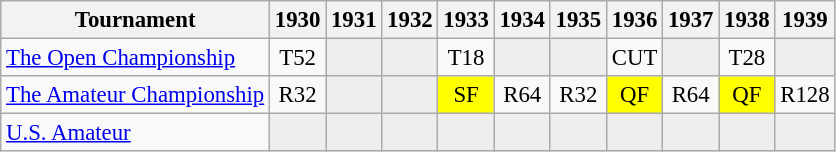<table class="wikitable" style="font-size:95%;text-align:center;">
<tr>
<th>Tournament</th>
<th>1930</th>
<th>1931</th>
<th>1932</th>
<th>1933</th>
<th>1934</th>
<th>1935</th>
<th>1936</th>
<th>1937</th>
<th>1938</th>
<th>1939</th>
</tr>
<tr>
<td align=left><a href='#'>The Open Championship</a></td>
<td>T52</td>
<td style="background:#eeeeee;"></td>
<td style="background:#eeeeee;"></td>
<td>T18</td>
<td style="background:#eeeeee;"></td>
<td style="background:#eeeeee;"></td>
<td>CUT</td>
<td style="background:#eeeeee;"></td>
<td>T28</td>
<td style="background:#eeeeee;"></td>
</tr>
<tr>
<td align=left><a href='#'>The Amateur Championship</a></td>
<td>R32</td>
<td style="background:#eeeeee;"></td>
<td style="background:#eeeeee;"></td>
<td style="background:yellow;">SF</td>
<td>R64</td>
<td>R32</td>
<td style="background:yellow;">QF</td>
<td>R64</td>
<td style="background:yellow;">QF</td>
<td>R128</td>
</tr>
<tr>
<td align=left><a href='#'>U.S. Amateur</a></td>
<td style="background:#eeeeee;"></td>
<td style="background:#eeeeee;"></td>
<td style="background:#eeeeee;"></td>
<td style="background:#eeeeee;"></td>
<td style="background:#eeeeee;"></td>
<td style="background:#eeeeee;"></td>
<td style="background:#eeeeee;"></td>
<td style="background:#eeeeee;"></td>
<td style="background:#eeeeee;"></td>
<td style="background:#eeeeee;"></td>
</tr>
</table>
